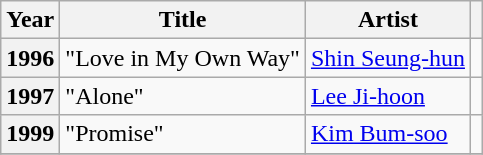<table class="wikitable plainrowheaders">
<tr>
<th scope="col">Year</th>
<th scope="col">Title</th>
<th scope="col">Artist</th>
<th scope="col" class="unsortable"></th>
</tr>
<tr>
<th scope="row">1996</th>
<td>"Love in My Own Way"</td>
<td><a href='#'>Shin Seung-hun</a></td>
<td style="text-align:center"></td>
</tr>
<tr>
<th scope="row">1997</th>
<td>"Alone"</td>
<td><a href='#'>Lee Ji-hoon</a></td>
<td style="text-align:center"></td>
</tr>
<tr>
<th scope="row">1999</th>
<td>"Promise"</td>
<td><a href='#'>Kim Bum-soo</a></td>
<td style="text-align:center"></td>
</tr>
<tr>
</tr>
</table>
